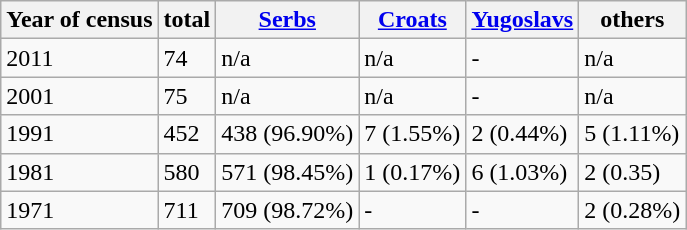<table class="wikitable">
<tr>
<th>Year of census</th>
<th>total</th>
<th><a href='#'>Serbs</a></th>
<th><a href='#'>Croats</a></th>
<th><a href='#'>Yugoslavs</a></th>
<th>others</th>
</tr>
<tr>
<td>2011</td>
<td>74</td>
<td>n/a</td>
<td>n/a</td>
<td>-</td>
<td>n/a</td>
</tr>
<tr>
<td>2001</td>
<td>75</td>
<td>n/a</td>
<td>n/a</td>
<td>-</td>
<td>n/a</td>
</tr>
<tr>
<td>1991</td>
<td>452</td>
<td>438 (96.90%)</td>
<td>7 (1.55%)</td>
<td>2 (0.44%)</td>
<td>5 (1.11%)</td>
</tr>
<tr>
<td>1981</td>
<td>580</td>
<td>571 (98.45%)</td>
<td>1 (0.17%)</td>
<td>6 (1.03%)</td>
<td>2 (0.35)</td>
</tr>
<tr>
<td>1971</td>
<td>711</td>
<td>709 (98.72%)</td>
<td>-</td>
<td>-</td>
<td>2 (0.28%)</td>
</tr>
</table>
